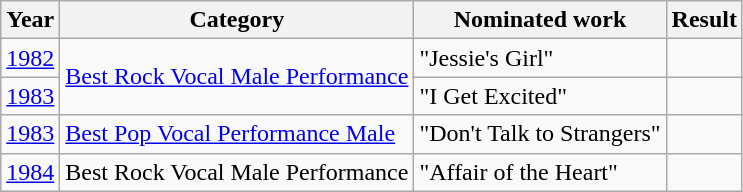<table class="wikitable">
<tr>
<th>Year</th>
<th>Category</th>
<th>Nominated work</th>
<th>Result</th>
</tr>
<tr>
<td align=center><a href='#'>1982</a></td>
<td rowspan=2><a href='#'>Best Rock Vocal Male Performance</a></td>
<td>"Jessie's Girl"</td>
<td></td>
</tr>
<tr>
<td align=center><a href='#'>1983</a></td>
<td>"I Get Excited"</td>
<td></td>
</tr>
<tr>
<td align=center><a href='#'>1983</a></td>
<td><a href='#'>Best Pop Vocal Performance Male</a></td>
<td>"Don't Talk to Strangers"</td>
<td></td>
</tr>
<tr>
<td align=center><a href='#'>1984</a></td>
<td>Best Rock Vocal Male Performance</td>
<td>"Affair of the Heart"</td>
<td></td>
</tr>
</table>
